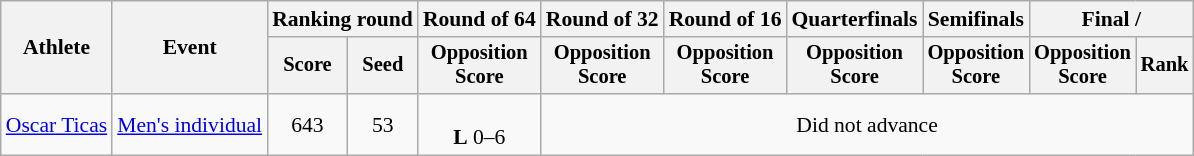<table class="wikitable" style="font-size:90%; text-align:center">
<tr>
<th rowspan=2>Athlete</th>
<th rowspan=2>Event</th>
<th colspan="2">Ranking round</th>
<th>Round of 64</th>
<th>Round of 32</th>
<th>Round of 16</th>
<th>Quarterfinals</th>
<th>Semifinals</th>
<th colspan="2">Final / </th>
</tr>
<tr style="font-size:95%">
<th>Score</th>
<th>Seed</th>
<th>Opposition<br>Score</th>
<th>Opposition<br>Score</th>
<th>Opposition<br>Score</th>
<th>Opposition<br>Score</th>
<th>Opposition<br>Score</th>
<th>Opposition<br>Score</th>
<th>Rank</th>
</tr>
<tr align=center>
<td align=left><a href='#'>Oscar Ticas</a></td>
<td align=left><a href='#'>Men's individual</a></td>
<td>643</td>
<td>53</td>
<td><br><strong>L</strong> 0–6</td>
<td colspan="6">Did not advance</td>
</tr>
</table>
